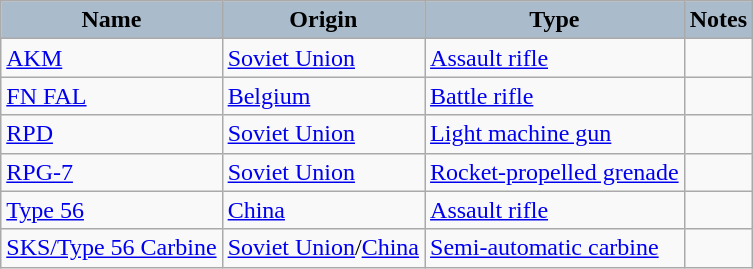<table class="wikitable">
<tr>
<th style="text-align:center; background:#aabccc;">Name</th>
<th style="text-align: center; background:#aabccc;">Origin</th>
<th style="text-align: center; background:#aabccc;">Type</th>
<th style="text-align: center; background:#aabccc;">Notes</th>
</tr>
<tr>
<td><a href='#'>AKM</a></td>
<td><a href='#'>Soviet Union</a></td>
<td><a href='#'>Assault rifle</a></td>
<td></td>
</tr>
<tr>
<td><a href='#'>FN FAL</a></td>
<td><a href='#'>Belgium</a></td>
<td><a href='#'>Battle rifle</a></td>
<td></td>
</tr>
<tr>
<td><a href='#'>RPD</a></td>
<td><a href='#'>Soviet Union</a></td>
<td><a href='#'>Light machine gun</a></td>
<td></td>
</tr>
<tr>
<td><a href='#'>RPG-7</a></td>
<td><a href='#'>Soviet Union</a></td>
<td><a href='#'>Rocket-propelled grenade</a></td>
<td></td>
</tr>
<tr>
<td><a href='#'>Type 56</a></td>
<td><a href='#'>China</a></td>
<td><a href='#'>Assault rifle</a></td>
<td></td>
</tr>
<tr>
<td><a href='#'>SKS/Type 56 Carbine</a></td>
<td><a href='#'>Soviet Union</a>/<a href='#'>China</a></td>
<td><a href='#'>Semi-automatic carbine</a></td>
<td></td>
</tr>
</table>
